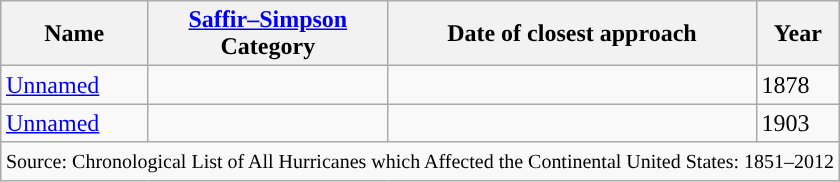<table class = "wikitable" style="margin:1em auto;">
<tr>
<th>Name</th>
<th><a href='#'>Saffir–Simpson</a><br>Category</th>
<th>Date of closest approach</th>
<th>Year</th>
</tr>
<tr>
<td><a href='#'>Unnamed</a></td>
<td></td>
<td></td>
<td>1878</td>
</tr>
<tr>
<td><a href='#'>Unnamed</a></td>
<td></td>
<td></td>
<td>1903</td>
</tr>
<tr>
<td colspan="9"><small>Source: Chronological List of All Hurricanes which Affected the Continental United States: 1851–2012</small></td>
</tr>
</table>
